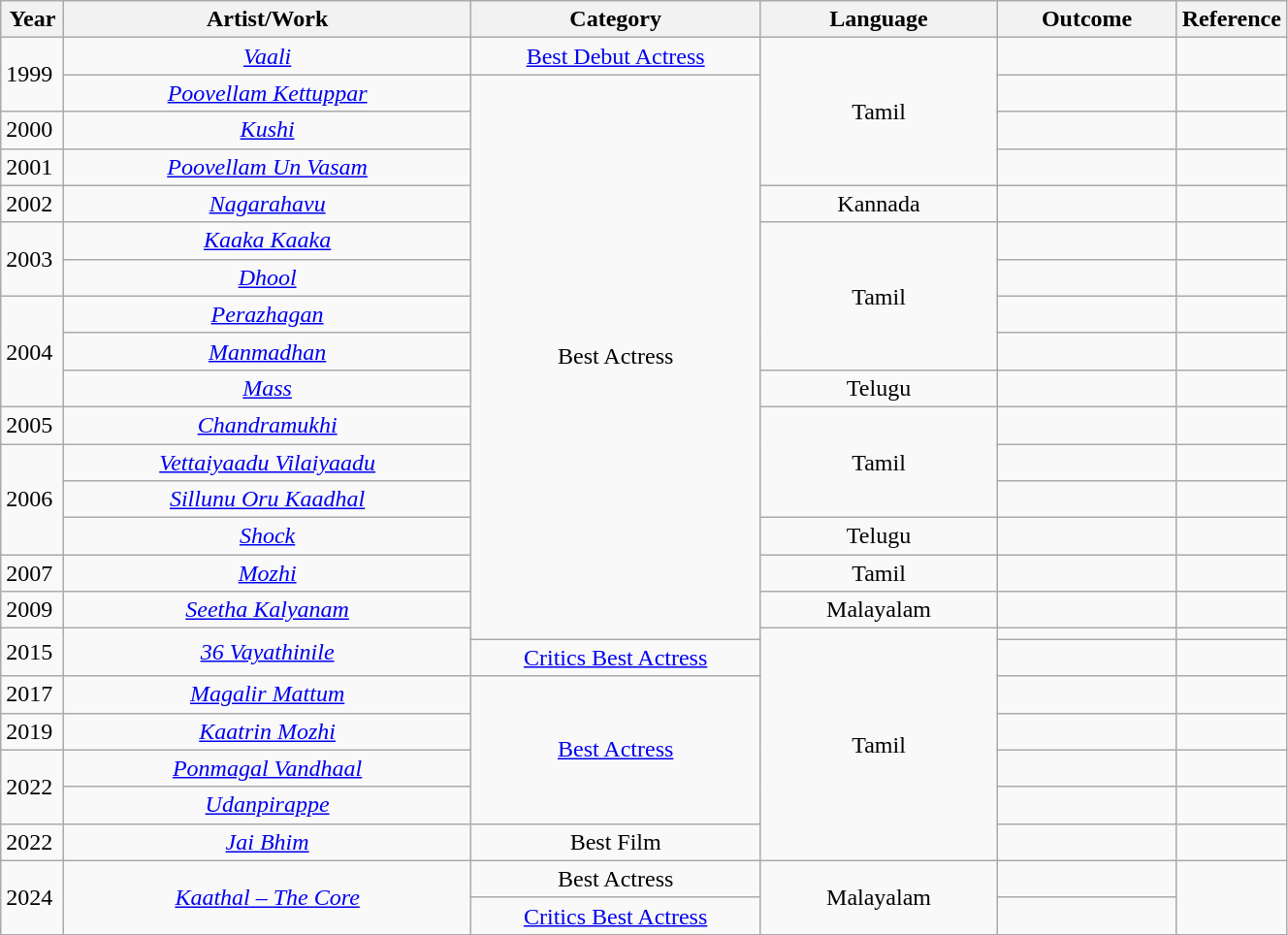<table class="wikitable sortable" style="width:70%;">
<tr>
<th width=5%>Year</th>
<th style="width:35%;">Artist/Work</th>
<th style="width:25%;">Category</th>
<th style="width:20%;">Language</th>
<th style="width:15%;">Outcome</th>
<th style="width:10%;">Reference</th>
</tr>
<tr>
<td rowspan="2" style="text-align:left;">1999</td>
<td style="text-align:center;"><em><a href='#'>Vaali</a></em></td>
<td style="text-align:center;"><a href='#'>Best Debut Actress</a></td>
<td rowspan="4" style="text-align:center;">Tamil</td>
<td></td>
<td></td>
</tr>
<tr>
<td style="text-align:center;"><em><a href='#'>Poovellam Kettuppar</a></em></td>
<td rowspan="16" style="text-align:center;">Best Actress</td>
<td></td>
<td></td>
</tr>
<tr>
<td style="text-align:left;">2000</td>
<td style="text-align:center;"><em> <a href='#'>Kushi</a></em></td>
<td></td>
<td></td>
</tr>
<tr>
<td style="text-align:left;">2001</td>
<td style="text-align:center;"><em><a href='#'>Poovellam Un Vasam</a></em></td>
<td></td>
<td></td>
</tr>
<tr>
<td style="text-align:left;">2002</td>
<td style="text-align:center;"><em><a href='#'>Nagarahavu</a></em></td>
<td style="text-align:center;">Kannada</td>
<td></td>
<td></td>
</tr>
<tr>
<td rowspan="2" style="text-align:left;">2003</td>
<td style="text-align:center;"><em><a href='#'>Kaaka Kaaka</a></em></td>
<td rowspan="4" style="text-align:center;">Tamil</td>
<td></td>
<td></td>
</tr>
<tr>
<td style="text-align:center;"><em><a href='#'>Dhool</a></em></td>
<td></td>
<td></td>
</tr>
<tr>
<td rowspan="3" style="text-align:left;">2004</td>
<td style="text-align:center;"><em> <a href='#'>Perazhagan</a></em></td>
<td></td>
<td></td>
</tr>
<tr>
<td style="text-align:center;"><em> <a href='#'>Manmadhan</a></em></td>
<td></td>
<td></td>
</tr>
<tr>
<td style="text-align:center;"><em><a href='#'>Mass</a></em></td>
<td style="text-align:center;">Telugu</td>
<td></td>
<td></td>
</tr>
<tr>
<td style="text-align:left;">2005</td>
<td style="text-align:center;"><em><a href='#'>Chandramukhi</a></em></td>
<td rowspan="3" style="text-align:center;">Tamil</td>
<td></td>
<td></td>
</tr>
<tr>
<td rowspan="3" style="text-align:left;">2006</td>
<td style="text-align:center;"><em><a href='#'>Vettaiyaadu Vilaiyaadu</a></em></td>
<td></td>
<td></td>
</tr>
<tr>
<td style="text-align:center;"><em><a href='#'>Sillunu Oru Kaadhal</a></em></td>
<td></td>
<td></td>
</tr>
<tr>
<td style="text-align:center;"><em><a href='#'>Shock</a></em></td>
<td style="text-align:center;">Telugu</td>
<td></td>
<td></td>
</tr>
<tr>
<td style="text-align:left;">2007</td>
<td style="text-align:center;"><em><a href='#'>Mozhi</a></em></td>
<td style="text-align:center;">Tamil</td>
<td></td>
<td></td>
</tr>
<tr>
<td style="text-align:left;">2009</td>
<td style="text-align:center;"><em><a href='#'>Seetha Kalyanam</a></em></td>
<td style="text-align:center;">Malayalam</td>
<td></td>
<td></td>
</tr>
<tr>
<td rowspan="2">2015</td>
<td style="text-align:center;" rowspan="2"><em><a href='#'>36 Vayathinile</a></em></td>
<td rowspan="7" style="text-align:center;">Tamil</td>
<td></td>
<td></td>
</tr>
<tr>
<td style="text-align:center;"><a href='#'>Critics Best Actress</a></td>
<td></td>
<td></td>
</tr>
<tr>
<td style="text-align:left;">2017</td>
<td style="text-align:center;"><em><a href='#'>Magalir Mattum</a></em></td>
<td rowspan="4" style="text-align:center;"><a href='#'>Best Actress</a></td>
<td></td>
<td></td>
</tr>
<tr>
<td style="text-align:left;">2019</td>
<td style="text-align:center;"><em><a href='#'>Kaatrin Mozhi</a></em></td>
<td></td>
<td></td>
</tr>
<tr>
<td rowspan="2">2022</td>
<td style="text-align:center;"><em><a href='#'>Ponmagal Vandhaal</a></em></td>
<td></td>
<td></td>
</tr>
<tr>
<td style="text-align:center;"><em><a href='#'>Udanpirappe</a></em></td>
<td></td>
<td></td>
</tr>
<tr>
<td>2022</td>
<td style="text-align:center;"><em><a href='#'>Jai Bhim</a></em></td>
<td style="text-align:center;">Best Film</td>
<td></td>
<td></td>
</tr>
<tr>
<td rowspan=2>2024</td>
<td rowspan=2 style="text-align:center;"><em><a href='#'>Kaathal – The Core</a></em></td>
<td style="text-align:center;">Best Actress</td>
<td rowspan=2 style="text-align:center;">Malayalam</td>
<td></td>
<td rowspan=2></td>
</tr>
<tr>
<td style="text-align:center;"><a href='#'>Critics Best Actress</a></td>
<td></td>
</tr>
</table>
